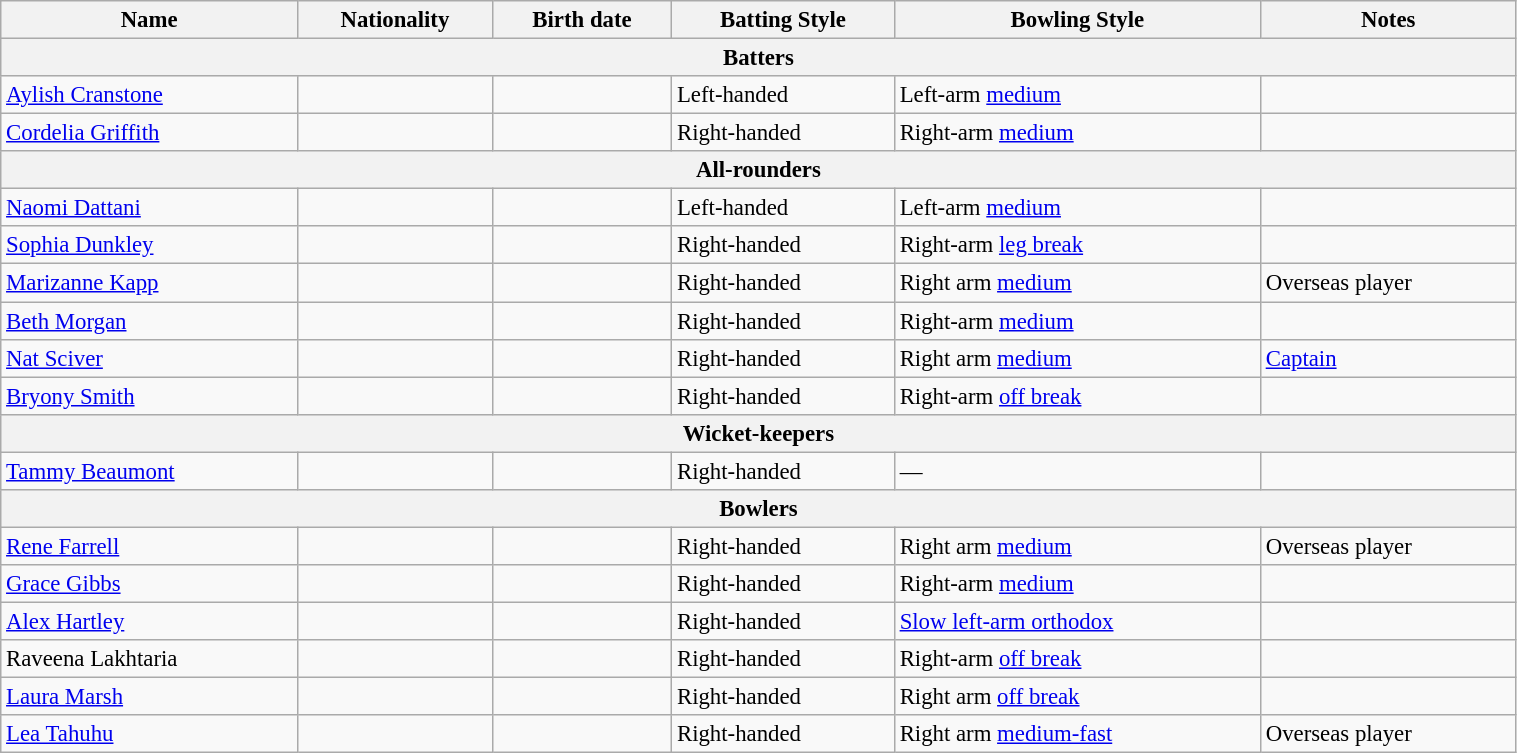<table class="wikitable"  style="font-size:95%; width:80%;">
<tr>
<th>Name</th>
<th>Nationality</th>
<th>Birth date</th>
<th>Batting Style</th>
<th>Bowling Style</th>
<th>Notes</th>
</tr>
<tr>
<th colspan="7">Batters</th>
</tr>
<tr>
<td><a href='#'>Aylish Cranstone</a></td>
<td></td>
<td></td>
<td>Left-handed</td>
<td>Left-arm <a href='#'>medium</a></td>
<td></td>
</tr>
<tr>
<td><a href='#'>Cordelia Griffith</a></td>
<td></td>
<td></td>
<td>Right-handed</td>
<td>Right-arm <a href='#'>medium</a></td>
<td></td>
</tr>
<tr>
<th colspan="7">All-rounders</th>
</tr>
<tr>
<td><a href='#'>Naomi Dattani</a></td>
<td></td>
<td></td>
<td>Left-handed</td>
<td>Left-arm <a href='#'>medium</a></td>
<td></td>
</tr>
<tr>
<td><a href='#'>Sophia Dunkley</a></td>
<td></td>
<td></td>
<td>Right-handed</td>
<td>Right-arm <a href='#'>leg break</a></td>
<td></td>
</tr>
<tr>
<td><a href='#'>Marizanne Kapp</a></td>
<td></td>
<td></td>
<td>Right-handed</td>
<td>Right arm <a href='#'>medium</a></td>
<td>Overseas player</td>
</tr>
<tr>
<td><a href='#'>Beth Morgan</a></td>
<td></td>
<td></td>
<td>Right-handed</td>
<td>Right-arm <a href='#'>medium</a></td>
<td></td>
</tr>
<tr>
<td><a href='#'>Nat Sciver</a></td>
<td></td>
<td></td>
<td>Right-handed</td>
<td>Right arm <a href='#'>medium</a></td>
<td><a href='#'>Captain</a></td>
</tr>
<tr>
<td><a href='#'>Bryony Smith</a></td>
<td></td>
<td></td>
<td>Right-handed</td>
<td>Right-arm <a href='#'>off break</a></td>
<td></td>
</tr>
<tr>
<th colspan="7">Wicket-keepers</th>
</tr>
<tr>
<td><a href='#'>Tammy Beaumont</a></td>
<td></td>
<td></td>
<td>Right-handed</td>
<td>—</td>
<td></td>
</tr>
<tr>
<th colspan="7">Bowlers</th>
</tr>
<tr>
<td><a href='#'>Rene Farrell</a></td>
<td></td>
<td></td>
<td>Right-handed</td>
<td>Right arm <a href='#'>medium</a></td>
<td>Overseas player</td>
</tr>
<tr>
<td><a href='#'>Grace Gibbs</a></td>
<td></td>
<td></td>
<td>Right-handed</td>
<td>Right-arm <a href='#'>medium</a></td>
<td></td>
</tr>
<tr>
<td><a href='#'>Alex Hartley</a></td>
<td></td>
<td></td>
<td>Right-handed</td>
<td><a href='#'>Slow left-arm orthodox</a></td>
<td></td>
</tr>
<tr>
<td>Raveena Lakhtaria</td>
<td></td>
<td></td>
<td>Right-handed</td>
<td>Right-arm <a href='#'>off break</a></td>
<td></td>
</tr>
<tr>
<td><a href='#'>Laura Marsh</a></td>
<td></td>
<td></td>
<td>Right-handed</td>
<td>Right arm <a href='#'>off break</a></td>
<td></td>
</tr>
<tr>
<td><a href='#'>Lea Tahuhu</a></td>
<td></td>
<td></td>
<td>Right-handed</td>
<td>Right arm <a href='#'>medium-fast</a></td>
<td>Overseas player</td>
</tr>
</table>
